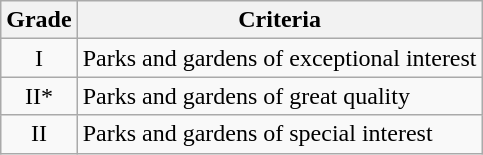<table class="wikitable">
<tr>
<th>Grade</th>
<th>Criteria</th>
</tr>
<tr>
<td align="center" >I</td>
<td>Parks and gardens of exceptional interest</td>
</tr>
<tr>
<td align="center" >II*</td>
<td>Parks and gardens of great quality</td>
</tr>
<tr>
<td align="center" >II</td>
<td>Parks and gardens of special interest</td>
</tr>
</table>
